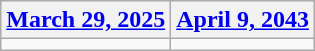<table class=wikitable>
<tr>
<th><a href='#'>March 29, 2025</a></th>
<th><a href='#'>April 9, 2043</a></th>
</tr>
<tr>
<td></td>
<td></td>
</tr>
</table>
